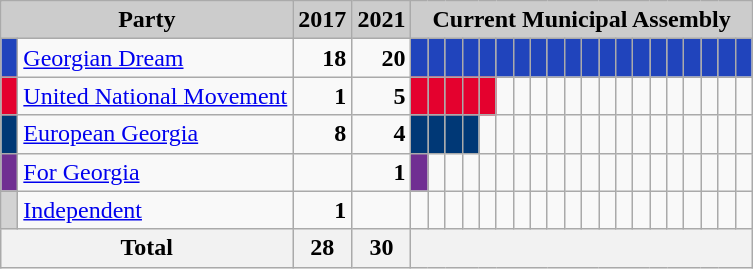<table class="wikitable">
<tr>
<th colspan="2" style="background:#ccc">Party</th>
<th style="background:#ccc">2017</th>
<th style="background:#ccc">2021</th>
<th colspan="24" style="background:#ccc">Current Municipal Assembly</th>
</tr>
<tr>
<td style="background-color: #2044BC "> </td>
<td><a href='#'>Georgian Dream</a></td>
<td style="text-align: right"><strong>18</strong></td>
<td style="text-align: right"><strong>20</strong></td>
<td style="background-color: #2044BC "></td>
<td style="background-color: #2044BC "> </td>
<td style="background-color: #2044BC "> </td>
<td style="background-color: #2044BC "> </td>
<td style="background-color: #2044BC "> </td>
<td style="background-color: #2044BC "> </td>
<td style="background-color: #2044BC "> </td>
<td style="background-color: #2044BC "> </td>
<td style="background-color: #2044BC "> </td>
<td style="background-color: #2044BC "> </td>
<td style="background-color: #2044BC "> </td>
<td style="background-color: #2044BC "> </td>
<td style="background-color: #2044BC "> </td>
<td style="background-color: #2044BC "> </td>
<td style="background-color: #2044BC "> </td>
<td style="background-color: #2044BC "> </td>
<td style="background-color: #2044BC "> </td>
<td style="background-color: #2044BC "> </td>
<td style="background-color: #2044BC "> </td>
<td style="background-color: #2044BC "> </td>
</tr>
<tr>
<td style="background-color: #e4012e "> </td>
<td><a href='#'>United National Movement</a></td>
<td style="text-align: right"><strong>1</strong></td>
<td style="text-align: right"><strong>5</strong></td>
<td style="background-color: #e4012e "> </td>
<td style="background-color: #e4012e "> </td>
<td style="background-color: #e4012e "> </td>
<td style="background-color: #e4012e "> </td>
<td style="background-color: #e4012e "> </td>
<td></td>
<td></td>
<td></td>
<td></td>
<td></td>
<td></td>
<td></td>
<td></td>
<td></td>
<td></td>
<td></td>
<td></td>
<td></td>
<td></td>
<td></td>
</tr>
<tr>
<td style="background-color: #003876 "> </td>
<td><a href='#'>European Georgia</a></td>
<td style="text-align: right"><strong>8</strong></td>
<td style="text-align: right"><strong>4</strong></td>
<td style="background-color: #003876 "> </td>
<td style="background-color: #003876 "> </td>
<td style="background-color: #003876 "> </td>
<td style="background-color: #003876 "> </td>
<td></td>
<td></td>
<td></td>
<td></td>
<td></td>
<td></td>
<td></td>
<td></td>
<td></td>
<td></td>
<td></td>
<td></td>
<td></td>
<td></td>
<td></td>
<td></td>
</tr>
<tr>
<td style="background-color: #702F92 "> </td>
<td><a href='#'>For Georgia</a></td>
<td></td>
<td style="text-align: right"><strong>1</strong></td>
<td style="background-color: #702F92 "> </td>
<td></td>
<td></td>
<td></td>
<td></td>
<td></td>
<td></td>
<td></td>
<td></td>
<td></td>
<td></td>
<td></td>
<td></td>
<td></td>
<td></td>
<td></td>
<td></td>
<td></td>
<td></td>
<td></td>
</tr>
<tr>
<td style="background-color: lightgrey "> </td>
<td><a href='#'>Independent</a></td>
<td style="text-align: right"><strong>1</strong></td>
<td></td>
<td></td>
<td></td>
<td></td>
<td></td>
<td></td>
<td></td>
<td></td>
<td></td>
<td></td>
<td></td>
<td></td>
<td></td>
<td></td>
<td></td>
<td></td>
<td></td>
<td></td>
<td></td>
<td></td>
<td></td>
</tr>
<tr>
<th colspan="2">Total</th>
<th align="right">28</th>
<th align="right">30</th>
<th colspan="45"> </th>
</tr>
</table>
